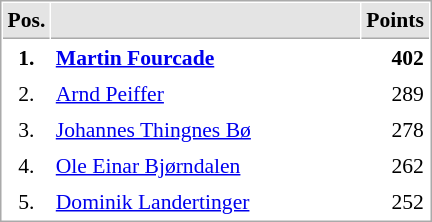<table cellspacing="1" cellpadding="3" style="border:1px solid #AAAAAA;font-size:90%">
<tr bgcolor="#E4E4E4">
<th style="border-bottom:1px solid #AAAAAA" width=10>Pos.</th>
<th style="border-bottom:1px solid #AAAAAA" width=200></th>
<th style="border-bottom:1px solid #AAAAAA" width=20>Points</th>
</tr>
<tr>
<td align="center"><strong>1.</strong></td>
<td> <strong><a href='#'>Martin Fourcade</a></strong></td>
<td align="right"><strong>402</strong></td>
</tr>
<tr>
<td align="center">2.</td>
<td> <a href='#'>Arnd Peiffer</a></td>
<td align="right">289</td>
</tr>
<tr>
<td align="center">3.</td>
<td> <a href='#'>Johannes Thingnes Bø</a></td>
<td align="right">278</td>
</tr>
<tr>
<td align="center">4.</td>
<td> <a href='#'>Ole Einar Bjørndalen</a></td>
<td align="right">262</td>
</tr>
<tr>
<td align="center">5.</td>
<td> <a href='#'>Dominik Landertinger</a></td>
<td align="right">252</td>
</tr>
</table>
